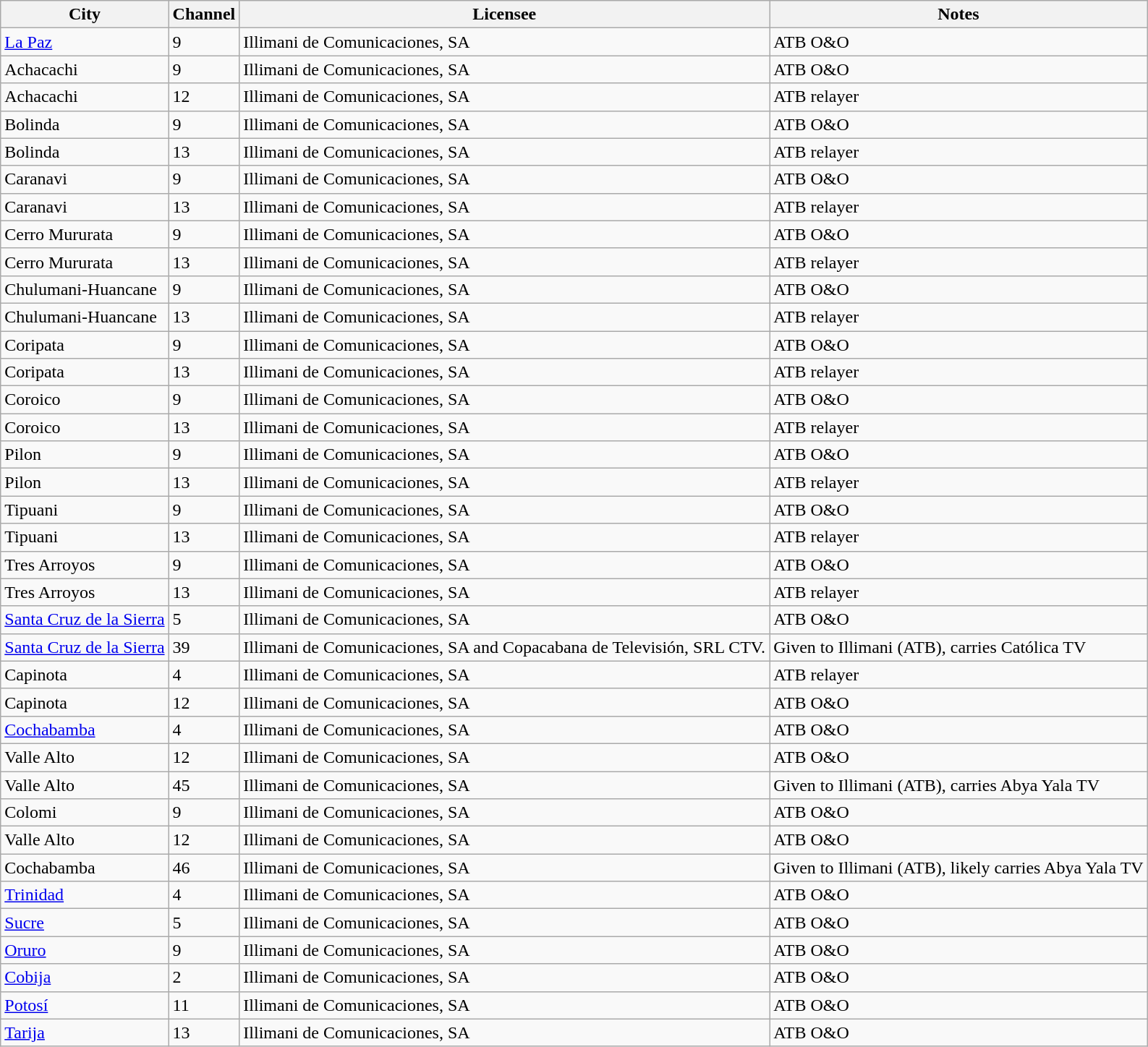<table class="wikitable sortable" style="text-align:middle">
<tr>
<th>City</th>
<th>Channel</th>
<th>Licensee</th>
<th>Notes</th>
</tr>
<tr>
<td><a href='#'>La Paz</a></td>
<td>9</td>
<td>Illimani de Comunicaciones, SA</td>
<td>ATB O&O</td>
</tr>
<tr>
<td>Achacachi</td>
<td>9</td>
<td>Illimani de Comunicaciones, SA</td>
<td>ATB O&O</td>
</tr>
<tr>
<td>Achacachi</td>
<td>12</td>
<td>Illimani de Comunicaciones, SA</td>
<td>ATB relayer</td>
</tr>
<tr>
<td>Bolinda</td>
<td>9</td>
<td>Illimani de Comunicaciones, SA</td>
<td>ATB O&O</td>
</tr>
<tr>
<td>Bolinda</td>
<td>13</td>
<td>Illimani de Comunicaciones, SA</td>
<td>ATB relayer</td>
</tr>
<tr>
<td>Caranavi</td>
<td>9</td>
<td>Illimani de Comunicaciones, SA</td>
<td>ATB O&O</td>
</tr>
<tr>
<td>Caranavi</td>
<td>13</td>
<td>Illimani de Comunicaciones, SA</td>
<td>ATB relayer</td>
</tr>
<tr>
<td>Cerro Mururata</td>
<td>9</td>
<td>Illimani de Comunicaciones, SA</td>
<td>ATB O&O</td>
</tr>
<tr>
<td>Cerro Mururata</td>
<td>13</td>
<td>Illimani de Comunicaciones, SA</td>
<td>ATB relayer</td>
</tr>
<tr>
<td>Chulumani-Huancane</td>
<td>9</td>
<td>Illimani de Comunicaciones, SA</td>
<td>ATB O&O</td>
</tr>
<tr>
<td>Chulumani-Huancane</td>
<td>13</td>
<td>Illimani de Comunicaciones, SA</td>
<td>ATB relayer</td>
</tr>
<tr>
<td>Coripata</td>
<td>9</td>
<td>Illimani de Comunicaciones, SA</td>
<td>ATB O&O</td>
</tr>
<tr>
<td>Coripata</td>
<td>13</td>
<td>Illimani de Comunicaciones, SA</td>
<td>ATB relayer</td>
</tr>
<tr>
<td>Coroico</td>
<td>9</td>
<td>Illimani de Comunicaciones, SA</td>
<td>ATB O&O</td>
</tr>
<tr>
<td>Coroico</td>
<td>13</td>
<td>Illimani de Comunicaciones, SA</td>
<td>ATB relayer</td>
</tr>
<tr>
<td>Pilon</td>
<td>9</td>
<td>Illimani de Comunicaciones, SA</td>
<td>ATB O&O</td>
</tr>
<tr>
<td>Pilon</td>
<td>13</td>
<td>Illimani de Comunicaciones, SA</td>
<td>ATB relayer</td>
</tr>
<tr>
<td>Tipuani</td>
<td>9</td>
<td>Illimani de Comunicaciones, SA</td>
<td>ATB O&O</td>
</tr>
<tr>
<td>Tipuani</td>
<td>13</td>
<td>Illimani de Comunicaciones, SA</td>
<td>ATB relayer</td>
</tr>
<tr>
<td>Tres Arroyos</td>
<td>9</td>
<td>Illimani de Comunicaciones, SA</td>
<td>ATB O&O</td>
</tr>
<tr>
<td>Tres Arroyos</td>
<td>13</td>
<td>Illimani de Comunicaciones, SA</td>
<td>ATB relayer</td>
</tr>
<tr>
<td><a href='#'>Santa Cruz de la Sierra</a></td>
<td>5</td>
<td>Illimani de Comunicaciones, SA</td>
<td>ATB O&O</td>
</tr>
<tr>
<td><a href='#'>Santa Cruz de la Sierra</a></td>
<td>39</td>
<td>Illimani de Comunicaciones, SA and Copacabana de Televisión, SRL CTV.</td>
<td>Given to Illimani (ATB), carries Católica TV</td>
</tr>
<tr>
<td>Capinota</td>
<td>4</td>
<td>Illimani de Comunicaciones, SA</td>
<td>ATB relayer</td>
</tr>
<tr>
<td>Capinota</td>
<td>12</td>
<td>Illimani de Comunicaciones, SA</td>
<td>ATB O&O</td>
</tr>
<tr>
<td><a href='#'>Cochabamba</a></td>
<td>4</td>
<td>Illimani de Comunicaciones, SA</td>
<td>ATB O&O</td>
</tr>
<tr>
<td>Valle Alto</td>
<td>12</td>
<td>Illimani de Comunicaciones, SA</td>
<td>ATB O&O</td>
</tr>
<tr>
<td>Valle Alto</td>
<td>45</td>
<td>Illimani de Comunicaciones, SA</td>
<td>Given to Illimani (ATB), carries Abya Yala TV</td>
</tr>
<tr>
<td>Colomi</td>
<td>9</td>
<td>Illimani de Comunicaciones, SA</td>
<td>ATB O&O</td>
</tr>
<tr>
<td>Valle Alto</td>
<td>12</td>
<td>Illimani de Comunicaciones, SA</td>
<td>ATB O&O</td>
</tr>
<tr>
<td>Cochabamba</td>
<td>46</td>
<td>Illimani de Comunicaciones, SA</td>
<td>Given to Illimani (ATB), likely carries Abya Yala TV</td>
</tr>
<tr>
<td><a href='#'>Trinidad</a></td>
<td>4</td>
<td>Illimani de Comunicaciones, SA</td>
<td>ATB O&O</td>
</tr>
<tr>
<td><a href='#'>Sucre</a></td>
<td>5</td>
<td>Illimani de Comunicaciones, SA</td>
<td>ATB O&O</td>
</tr>
<tr>
<td><a href='#'>Oruro</a></td>
<td>9</td>
<td>Illimani de Comunicaciones, SA</td>
<td>ATB O&O</td>
</tr>
<tr>
<td><a href='#'>Cobija</a></td>
<td>2</td>
<td>Illimani de Comunicaciones, SA</td>
<td>ATB O&O</td>
</tr>
<tr>
<td><a href='#'>Potosí</a></td>
<td>11</td>
<td>Illimani de Comunicaciones, SA</td>
<td>ATB O&O</td>
</tr>
<tr>
<td><a href='#'>Tarija</a></td>
<td>13</td>
<td>Illimani de Comunicaciones, SA</td>
<td>ATB O&O</td>
</tr>
</table>
